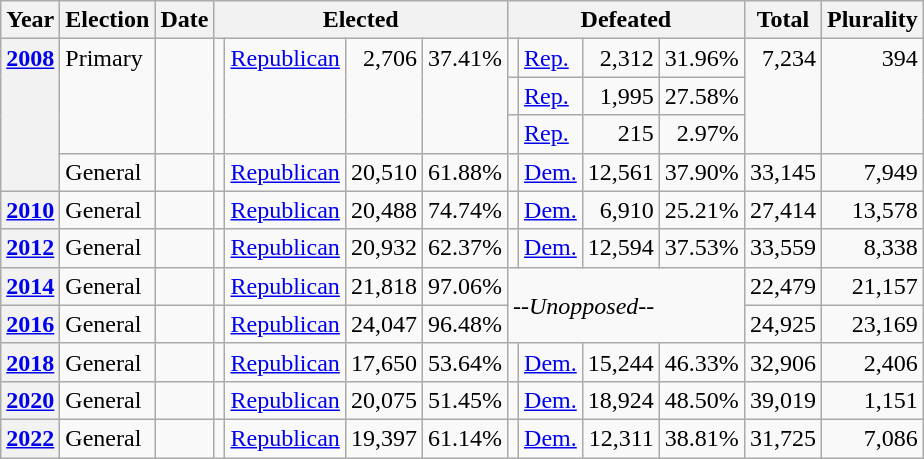<table class="wikitable">
<tr>
<th>Year</th>
<th>Election</th>
<th>Date</th>
<th colspan="4">Elected</th>
<th colspan="4">Defeated</th>
<th>Total</th>
<th>Plurality</th>
</tr>
<tr>
<th valign="top" rowspan="4"><a href='#'>2008</a></th>
<td valign="top" rowspan="3">Primary</td>
<td valign="top" rowspan="3"></td>
<td valign="top" rowspan="3"></td>
<td valign="top"  rowspan="3" ><a href='#'>Republican</a></td>
<td align="right" valign="top" rowspan="3">2,706</td>
<td align="right" valign="top" rowspan="3">37.41%</td>
<td></td>
<td valign="top" ><a href='#'>Rep.</a></td>
<td align="right" valign="top">2,312</td>
<td align="right" valign="top">31.96%</td>
<td align="right" valign="top" rowspan="3">7,234</td>
<td align="right" valign="top" rowspan="3">394</td>
</tr>
<tr>
<td></td>
<td valign="top" ><a href='#'>Rep.</a></td>
<td align="right" valign="top">1,995</td>
<td align="right" valign="top">27.58%</td>
</tr>
<tr>
<td></td>
<td valign="top" ><a href='#'>Rep.</a></td>
<td align="right" valign="top">215</td>
<td align="right" valign="top">2.97%</td>
</tr>
<tr>
<td valign="top">General</td>
<td valign="top"></td>
<td valign="top"></td>
<td valign="top" ><a href='#'>Republican</a></td>
<td align="right" valign="top">20,510</td>
<td align="right" valign="top">61.88%</td>
<td valign="top"></td>
<td valign="top" ><a href='#'>Dem.</a></td>
<td align="right" valign="top">12,561</td>
<td align="right" valign="top">37.90%</td>
<td align="right" valign="top">33,145</td>
<td align="right" valign="top">7,949</td>
</tr>
<tr>
<th valign="top"><a href='#'>2010</a></th>
<td valign="top">General</td>
<td valign="top"></td>
<td valign="top"></td>
<td valign="top" ><a href='#'>Republican</a></td>
<td align="right" valign="top">20,488</td>
<td align="right" valign="top">74.74%</td>
<td></td>
<td valign="top" ><a href='#'>Dem.</a></td>
<td align="right" valign="top">6,910</td>
<td align="right" valign="top">25.21%</td>
<td align="right" valign="top">27,414</td>
<td align="right" valign="top">13,578</td>
</tr>
<tr>
<th valign="top"><a href='#'>2012</a></th>
<td valign="top">General</td>
<td valign="top"></td>
<td valign="top"></td>
<td valign="top" ><a href='#'>Republican</a></td>
<td align="right" valign="top">20,932</td>
<td align="right" valign="top">62.37%</td>
<td valign="top"></td>
<td valign="top" ><a href='#'>Dem.</a></td>
<td align="right" valign="top">12,594</td>
<td align="right" valign="top">37.53%</td>
<td align="right" valign="top">33,559</td>
<td align="right" valign="top">8,338</td>
</tr>
<tr>
<th><a href='#'>2014</a></th>
<td valign="top">General</td>
<td valign="top"></td>
<td valign="top"></td>
<td valign="top" ><a href='#'>Republican</a></td>
<td align="right" valign="top">21,818</td>
<td align="right" valign="top">97.06%</td>
<td colspan="4" rowspan="2"><em>--Unopposed--</em></td>
<td align="right" valign="top">22,479</td>
<td align="right" valign="top">21,157</td>
</tr>
<tr>
<th valign="top"><a href='#'>2016</a></th>
<td valign="top">General</td>
<td valign="top"></td>
<td valign="top"></td>
<td valign="top" ><a href='#'>Republican</a></td>
<td align="right" valign="top">24,047</td>
<td align="right" valign="top">96.48%</td>
<td align="right" valign="top">24,925</td>
<td align="right" valign="top">23,169</td>
</tr>
<tr>
<th valign="top"><a href='#'>2018</a></th>
<td valign="top">General</td>
<td valign="top"></td>
<td valign="top"></td>
<td valign="top" ><a href='#'>Republican</a></td>
<td align="right" valign="top">17,650</td>
<td align="right" valign="top">53.64%</td>
<td valign="top"></td>
<td valign="top" ><a href='#'>Dem.</a></td>
<td align="right" valign="top">15,244</td>
<td align="right" valign="top">46.33%</td>
<td align="right" valign="top">32,906</td>
<td align="right" valign="top">2,406</td>
</tr>
<tr>
<th valign="top"><a href='#'>2020</a></th>
<td valign="top">General</td>
<td valign="top"></td>
<td valign="top"></td>
<td valign="top" ><a href='#'>Republican</a></td>
<td align="right" valign="top">20,075</td>
<td align="right" valign="top">51.45%</td>
<td valign="top"></td>
<td valign="top" ><a href='#'>Dem.</a></td>
<td align="right" valign="top">18,924</td>
<td align="right" valign="top">48.50%</td>
<td align="right" valign="top">39,019</td>
<td align="right" valign="top">1,151</td>
</tr>
<tr>
<th valign="top"><a href='#'>2022</a></th>
<td valign="top">General</td>
<td valign="top"></td>
<td valign="top"></td>
<td valign="top" ><a href='#'>Republican</a></td>
<td align="right" valign="top">19,397</td>
<td align="right" valign="top">61.14%</td>
<td valign="top"></td>
<td valign="top" ><a href='#'>Dem.</a></td>
<td align="right" valign="top">12,311</td>
<td align="right" valign="top">38.81%</td>
<td align="right" valign="top">31,725</td>
<td align="right" valign="top">7,086</td>
</tr>
</table>
